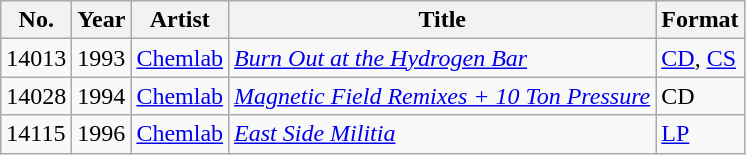<table class="wikitable sortable">
<tr>
<th>No.</th>
<th>Year</th>
<th>Artist</th>
<th>Title</th>
<th>Format</th>
</tr>
<tr>
<td>14013</td>
<td>1993</td>
<td><a href='#'>Chemlab</a></td>
<td><em><a href='#'>Burn Out at the Hydrogen Bar</a></em></td>
<td><a href='#'>CD</a>, <a href='#'>CS</a></td>
</tr>
<tr>
<td>14028</td>
<td>1994</td>
<td><a href='#'>Chemlab</a></td>
<td><em><a href='#'>Magnetic Field Remixes + 10 Ton Pressure</a></em></td>
<td>CD</td>
</tr>
<tr>
<td>14115</td>
<td>1996</td>
<td><a href='#'>Chemlab</a></td>
<td><em><a href='#'>East Side Militia</a></em></td>
<td><a href='#'>LP</a></td>
</tr>
</table>
